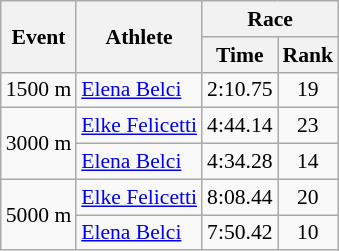<table class="wikitable" border="1" style="font-size:90%">
<tr>
<th rowspan=2>Event</th>
<th rowspan=2>Athlete</th>
<th colspan=2>Race</th>
</tr>
<tr>
<th>Time</th>
<th>Rank</th>
</tr>
<tr>
<td>1500 m</td>
<td><a href='#'>Elena Belci</a></td>
<td align=center>2:10.75</td>
<td align=center>19</td>
</tr>
<tr>
<td rowspan=2>3000 m</td>
<td><a href='#'>Elke Felicetti</a></td>
<td align=center>4:44.14</td>
<td align=center>23</td>
</tr>
<tr>
<td><a href='#'>Elena Belci</a></td>
<td align=center>4:34.28</td>
<td align=center>14</td>
</tr>
<tr>
<td rowspan=2>5000 m</td>
<td><a href='#'>Elke Felicetti</a></td>
<td align=center>8:08.44</td>
<td align=center>20</td>
</tr>
<tr>
<td><a href='#'>Elena Belci</a></td>
<td align=center>7:50.42</td>
<td align=center>10</td>
</tr>
</table>
